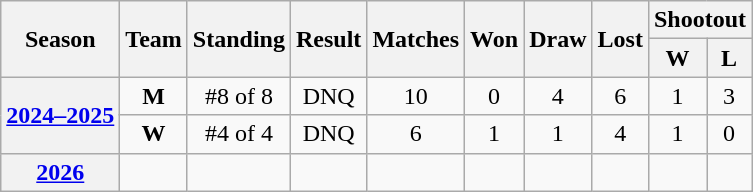<table class="wikitable" style="text-align:center">
<tr>
<th rowspan=2>Season</th>
<th rowspan=2>Team</th>
<th rowspan=2>Standing</th>
<th rowspan=2>Result</th>
<th rowspan=2>Matches</th>
<th rowspan=2>Won</th>
<th rowspan=2>Draw</th>
<th rowspan=2>Lost</th>
<th colspan=2>Shootout</th>
</tr>
<tr>
<th>W</th>
<th>L</th>
</tr>
<tr>
<th rowspan=2><a href='#'>2024–2025</a></th>
<td><strong>M</strong></td>
<td>#8 of 8</td>
<td>DNQ</td>
<td>10</td>
<td>0</td>
<td>4</td>
<td>6</td>
<td>1</td>
<td>3</td>
</tr>
<tr>
<td><strong>W</strong></td>
<td>#4 of 4</td>
<td>DNQ</td>
<td>6</td>
<td>1</td>
<td>1</td>
<td>4</td>
<td>1</td>
<td>0</td>
</tr>
<tr>
<th><a href='#'>2026</a></th>
<td></td>
<td></td>
<td></td>
<td></td>
<td></td>
<td></td>
<td></td>
<td></td>
<td></td>
</tr>
</table>
